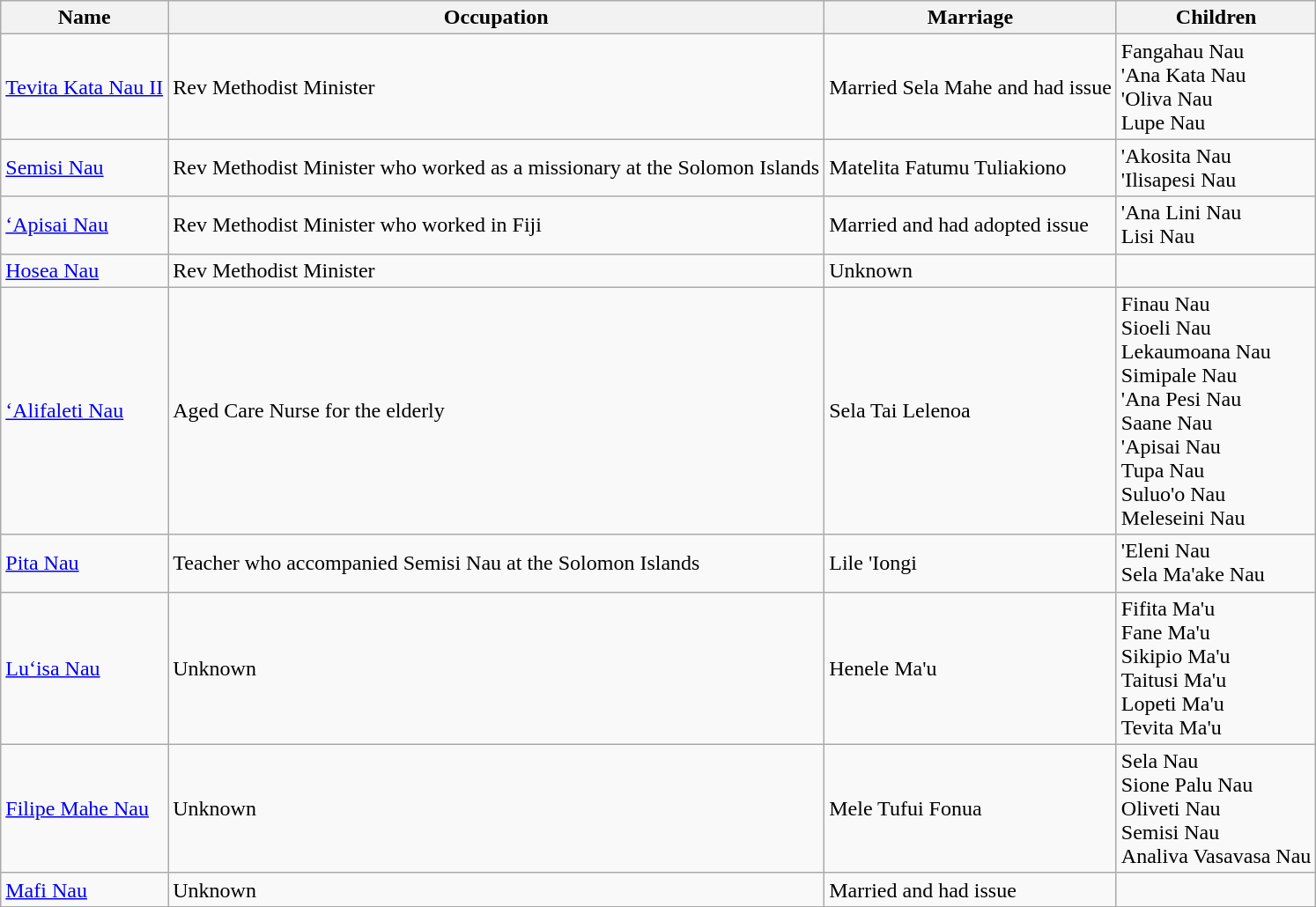<table class="wikitable">
<tr>
<th>Name</th>
<th>Occupation</th>
<th>Marriage</th>
<th>Children</th>
</tr>
<tr>
<td><a href='#'>Tevita Kata Nau II</a></td>
<td>Rev Methodist Minister</td>
<td>Married Sela Mahe and had issue</td>
<td>Fangahau Nau<br>'Ana Kata Nau<br>'Oliva Nau<br>Lupe Nau</td>
</tr>
<tr>
<td><a href='#'>Semisi Nau</a></td>
<td>Rev Methodist Minister who worked as a missionary at the Solomon Islands</td>
<td>Matelita Fatumu Tuliakiono</td>
<td>'Akosita Nau<br>'Ilisapesi Nau</td>
</tr>
<tr>
<td><a href='#'>‘Apisai Nau</a></td>
<td>Rev Methodist Minister who worked in Fiji</td>
<td>Married and had adopted issue</td>
<td>'Ana Lini Nau<br>Lisi Nau</td>
</tr>
<tr>
<td><a href='#'>Hosea Nau</a></td>
<td>Rev Methodist Minister</td>
<td>Unknown</td>
<td></td>
</tr>
<tr>
<td><a href='#'>‘Alifaleti Nau</a></td>
<td>Aged Care Nurse for the elderly</td>
<td>Sela Tai Lelenoa</td>
<td>Finau Nau<br>Sioeli Nau<br>Lekaumoana Nau<br>Simipale Nau<br>'Ana Pesi Nau<br>Saane Nau<br>'Apisai Nau<br>Tupa Nau<br>Suluo'o Nau<br>Meleseini Nau</td>
</tr>
<tr>
<td><a href='#'>Pita Nau</a></td>
<td>Teacher who accompanied Semisi Nau at the Solomon Islands</td>
<td>Lile 'Iongi</td>
<td>'Eleni Nau<br>Sela Ma'ake Nau</td>
</tr>
<tr>
<td><a href='#'>Lu‘isa Nau</a></td>
<td>Unknown</td>
<td>Henele Ma'u</td>
<td>Fifita Ma'u<br>Fane Ma'u<br>Sikipio Ma'u<br>Taitusi Ma'u<br>Lopeti Ma'u<br>Tevita Ma'u</td>
</tr>
<tr>
<td><a href='#'>Filipe Mahe Nau</a></td>
<td>Unknown</td>
<td>Mele Tufui Fonua</td>
<td>Sela Nau<br>Sione Palu Nau<br>Oliveti Nau<br>Semisi Nau<br>Analiva Vasavasa Nau</td>
</tr>
<tr>
<td><a href='#'>Mafi Nau</a></td>
<td>Unknown</td>
<td>Married and had issue</td>
<td></td>
</tr>
<tr>
</tr>
</table>
